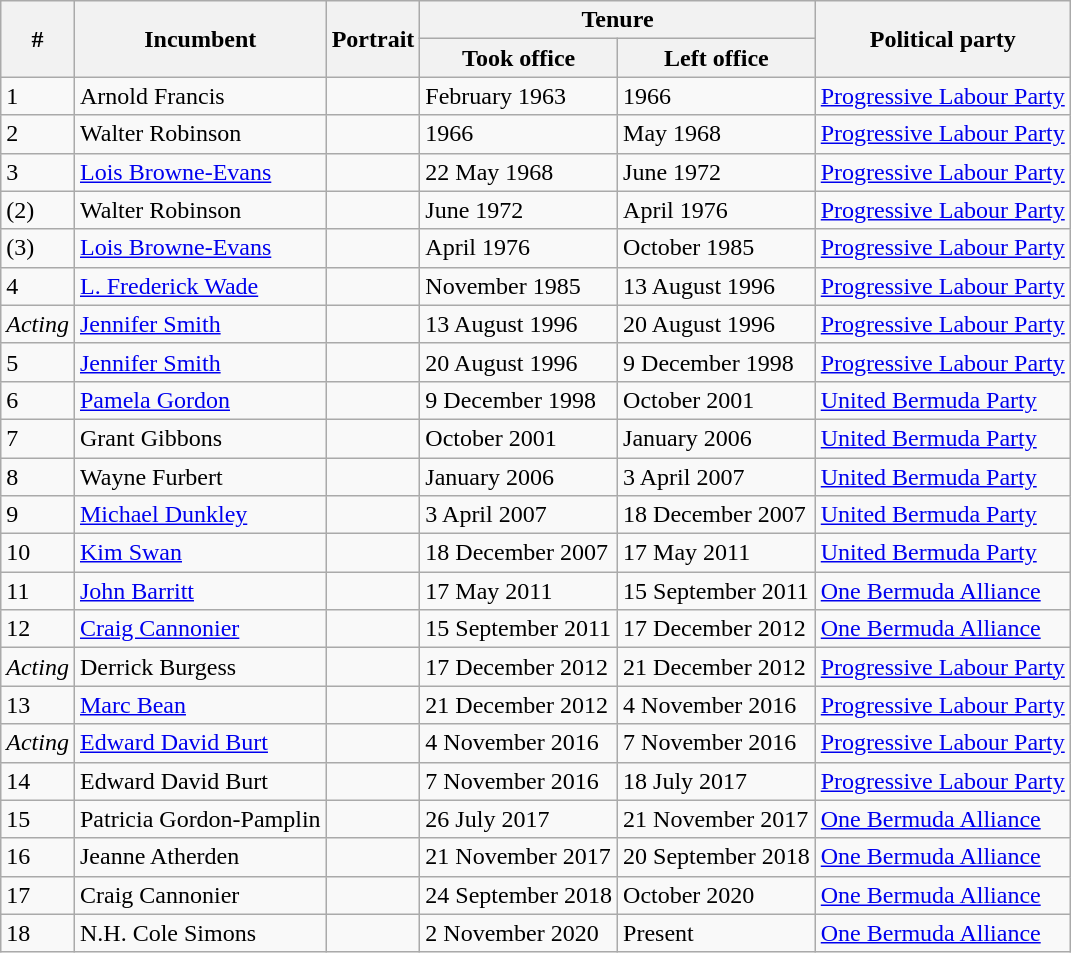<table class="wikitable">
<tr>
<th rowspan="2">#</th>
<th rowspan="2">Incumbent</th>
<th rowspan="2">Portrait</th>
<th colspan="2">Tenure</th>
<th rowspan="2">Political party</th>
</tr>
<tr>
<th>Took office</th>
<th>Left office</th>
</tr>
<tr>
<td>1</td>
<td>Arnold Francis</td>
<td></td>
<td>February 1963</td>
<td>1966</td>
<td><a href='#'>Progressive Labour Party</a></td>
</tr>
<tr>
<td>2</td>
<td>Walter Robinson</td>
<td></td>
<td>1966</td>
<td>May 1968</td>
<td><a href='#'>Progressive Labour Party</a></td>
</tr>
<tr>
<td>3</td>
<td><a href='#'>Lois Browne-Evans</a></td>
<td></td>
<td>22 May 1968</td>
<td>June 1972</td>
<td><a href='#'>Progressive Labour Party</a></td>
</tr>
<tr>
<td>(2)</td>
<td>Walter Robinson</td>
<td></td>
<td>June 1972</td>
<td>April 1976</td>
<td><a href='#'>Progressive Labour Party</a></td>
</tr>
<tr>
<td>(3)</td>
<td><a href='#'>Lois Browne-Evans</a></td>
<td></td>
<td>April 1976</td>
<td>October 1985</td>
<td><a href='#'>Progressive Labour Party</a></td>
</tr>
<tr>
<td>4</td>
<td><a href='#'>L. Frederick Wade</a></td>
<td></td>
<td>November 1985</td>
<td>13 August 1996</td>
<td><a href='#'>Progressive Labour Party</a></td>
</tr>
<tr>
<td><em>Acting</em></td>
<td><a href='#'>Jennifer Smith</a></td>
<td></td>
<td>13 August 1996</td>
<td>20 August 1996</td>
<td><a href='#'>Progressive Labour Party</a></td>
</tr>
<tr>
<td>5</td>
<td><a href='#'>Jennifer Smith</a></td>
<td></td>
<td>20 August 1996</td>
<td>9 December 1998</td>
<td><a href='#'>Progressive Labour Party</a></td>
</tr>
<tr>
<td>6</td>
<td><a href='#'>Pamela Gordon</a></td>
<td></td>
<td>9 December 1998</td>
<td>October 2001</td>
<td><a href='#'>United Bermuda Party</a></td>
</tr>
<tr>
<td>7</td>
<td>Grant Gibbons</td>
<td></td>
<td>October 2001</td>
<td>January 2006</td>
<td><a href='#'>United Bermuda Party</a></td>
</tr>
<tr>
<td>8</td>
<td>Wayne Furbert</td>
<td></td>
<td>January 2006</td>
<td>3 April 2007</td>
<td><a href='#'>United Bermuda Party</a></td>
</tr>
<tr>
<td>9</td>
<td><a href='#'>Michael Dunkley</a></td>
<td></td>
<td>3 April 2007</td>
<td>18 December 2007</td>
<td><a href='#'>United Bermuda Party</a></td>
</tr>
<tr>
<td>10</td>
<td><a href='#'>Kim Swan</a></td>
<td></td>
<td>18 December 2007</td>
<td>17 May 2011</td>
<td><a href='#'>United Bermuda Party</a></td>
</tr>
<tr>
<td>11</td>
<td><a href='#'>John Barritt</a></td>
<td></td>
<td>17 May 2011</td>
<td>15 September 2011</td>
<td><a href='#'>One Bermuda Alliance</a></td>
</tr>
<tr>
<td>12</td>
<td><a href='#'>Craig Cannonier</a></td>
<td></td>
<td>15 September 2011</td>
<td>17 December 2012</td>
<td><a href='#'>One Bermuda Alliance</a></td>
</tr>
<tr>
<td><em>Acting</em></td>
<td>Derrick Burgess</td>
<td></td>
<td>17 December 2012</td>
<td>21 December 2012</td>
<td><a href='#'>Progressive Labour Party</a></td>
</tr>
<tr>
<td>13</td>
<td><a href='#'>Marc Bean</a></td>
<td></td>
<td>21 December 2012</td>
<td>4 November 2016</td>
<td><a href='#'>Progressive Labour Party</a></td>
</tr>
<tr>
<td><em>Acting</em></td>
<td><a href='#'>Edward David Burt</a></td>
<td></td>
<td>4 November 2016</td>
<td>7 November 2016</td>
<td><a href='#'>Progressive Labour Party</a></td>
</tr>
<tr>
<td>14</td>
<td>Edward David Burt</td>
<td></td>
<td>7 November 2016</td>
<td>18 July 2017</td>
<td><a href='#'>Progressive Labour Party</a></td>
</tr>
<tr>
<td>15</td>
<td>Patricia Gordon-Pamplin</td>
<td></td>
<td>26 July 2017</td>
<td>21 November 2017</td>
<td><a href='#'>One Bermuda Alliance</a></td>
</tr>
<tr>
<td>16</td>
<td>Jeanne Atherden</td>
<td></td>
<td>21 November 2017</td>
<td>20 September 2018</td>
<td><a href='#'>One Bermuda Alliance</a></td>
</tr>
<tr>
<td>17</td>
<td>Craig Cannonier</td>
<td></td>
<td>24 September 2018</td>
<td>October 2020</td>
<td><a href='#'>One Bermuda Alliance</a></td>
</tr>
<tr>
<td>18</td>
<td>N.H. Cole Simons</td>
<td></td>
<td>2 November 2020</td>
<td>Present</td>
<td><a href='#'>One Bermuda Alliance</a></td>
</tr>
</table>
